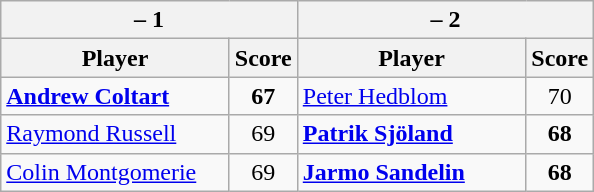<table class=wikitable>
<tr>
<th colspan=2> – 1</th>
<th colspan=2> – 2</th>
</tr>
<tr>
<th width=145>Player</th>
<th>Score</th>
<th width=145>Player</th>
<th>Score</th>
</tr>
<tr>
<td><strong><a href='#'>Andrew Coltart</a></strong></td>
<td align=center><strong>67</strong></td>
<td><a href='#'>Peter Hedblom</a></td>
<td align=center>70</td>
</tr>
<tr>
<td><a href='#'>Raymond Russell</a></td>
<td align=center>69</td>
<td><strong><a href='#'>Patrik Sjöland</a></strong></td>
<td align=center><strong>68</strong></td>
</tr>
<tr>
<td><a href='#'>Colin Montgomerie</a></td>
<td align=center>69</td>
<td><strong><a href='#'>Jarmo Sandelin</a></strong></td>
<td align=center><strong>68</strong></td>
</tr>
</table>
